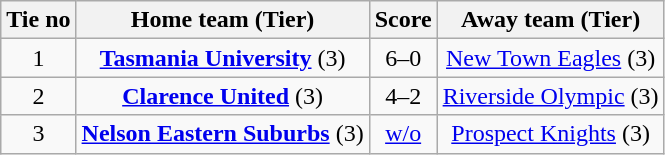<table class="wikitable" style="text-align:center">
<tr>
<th>Tie no</th>
<th>Home team (Tier)</th>
<th>Score</th>
<th>Away team (Tier)</th>
</tr>
<tr>
<td>1</td>
<td><strong><a href='#'>Tasmania University</a></strong> (3)</td>
<td>6–0</td>
<td><a href='#'>New Town Eagles</a> (3)</td>
</tr>
<tr>
<td>2</td>
<td><strong><a href='#'>Clarence United</a></strong> (3)</td>
<td>4–2</td>
<td><a href='#'>Riverside Olympic</a> (3)</td>
</tr>
<tr>
<td>3</td>
<td><strong><a href='#'>Nelson Eastern Suburbs</a></strong> (3)</td>
<td><a href='#'>w/o</a></td>
<td><a href='#'>Prospect Knights</a> (3)</td>
</tr>
</table>
